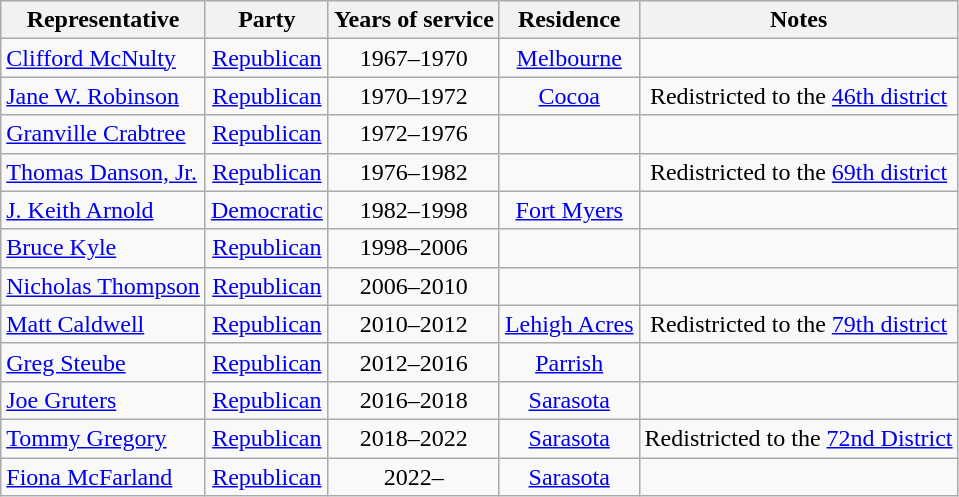<table class=wikitable style="text-align:center">
<tr>
<th>Representative</th>
<th>Party</th>
<th>Years of service</th>
<th>Residence</th>
<th>Notes</th>
</tr>
<tr>
<td align=left nowrap><a href='#'>Clifford McNulty</a></td>
<td><a href='#'>Republican</a></td>
<td>1967–1970</td>
<td><a href='#'>Melbourne</a></td>
<td></td>
</tr>
<tr>
<td align=left nowrap><a href='#'>Jane W. Robinson</a></td>
<td><a href='#'>Republican</a></td>
<td>1970–1972</td>
<td><a href='#'>Cocoa</a></td>
<td>Redistricted to the <a href='#'>46th district</a></td>
</tr>
<tr>
<td align=left nowrap><a href='#'>Granville Crabtree</a></td>
<td><a href='#'>Republican</a></td>
<td>1972–1976</td>
<td></td>
<td></td>
</tr>
<tr>
<td align=left nowrap><a href='#'>Thomas Danson, Jr.</a></td>
<td><a href='#'>Republican</a></td>
<td>1976–1982</td>
<td></td>
<td>Redistricted to the <a href='#'>69th district</a></td>
</tr>
<tr>
<td align=left nowrap><a href='#'>J. Keith Arnold</a></td>
<td><a href='#'>Democratic</a></td>
<td>1982–1998</td>
<td><a href='#'>Fort Myers</a></td>
<td></td>
</tr>
<tr>
<td align=left nowrap><a href='#'>Bruce Kyle</a></td>
<td><a href='#'>Republican</a></td>
<td>1998–2006</td>
<td></td>
<td></td>
</tr>
<tr>
<td align=left nowrap><a href='#'>Nicholas Thompson</a></td>
<td><a href='#'>Republican</a></td>
<td>2006–2010</td>
<td></td>
<td></td>
</tr>
<tr>
<td align=left nowrap><a href='#'>Matt Caldwell</a></td>
<td><a href='#'>Republican</a></td>
<td>2010–2012</td>
<td><a href='#'>Lehigh Acres</a></td>
<td>Redistricted to the <a href='#'>79th district</a></td>
</tr>
<tr>
<td align=left nowrap><a href='#'>Greg Steube</a></td>
<td><a href='#'>Republican</a></td>
<td>2012–2016</td>
<td><a href='#'>Parrish</a></td>
<td></td>
</tr>
<tr>
<td align=left nowrap><a href='#'>Joe Gruters</a></td>
<td><a href='#'>Republican</a></td>
<td>2016–2018</td>
<td><a href='#'>Sarasota</a></td>
<td></td>
</tr>
<tr>
<td align=left nowrap><a href='#'>Tommy Gregory</a></td>
<td><a href='#'>Republican</a></td>
<td>2018–2022</td>
<td><a href='#'>Sarasota</a></td>
<td>Redistricted to the <a href='#'>72nd District</a></td>
</tr>
<tr>
<td align=left nowrap><a href='#'>Fiona McFarland</a></td>
<td><a href='#'>Republican</a></td>
<td>2022–</td>
<td><a href='#'>Sarasota</a></td>
</tr>
</table>
